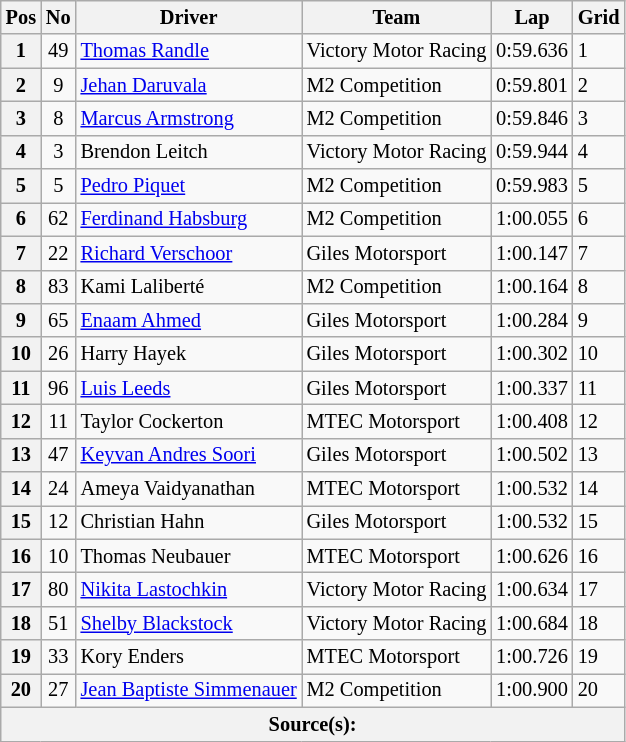<table class="wikitable" style="font-size: 85%">
<tr>
<th>Pos</th>
<th>No</th>
<th>Driver</th>
<th>Team</th>
<th>Lap</th>
<th>Grid</th>
</tr>
<tr>
<th>1</th>
<td style="text-align:center;">49</td>
<td> <a href='#'>Thomas Randle</a></td>
<td>Victory Motor Racing</td>
<td>0:59.636</td>
<td>1</td>
</tr>
<tr>
<th>2</th>
<td style="text-align:center;">9</td>
<td> <a href='#'>Jehan Daruvala</a></td>
<td>M2 Competition</td>
<td>0:59.801</td>
<td>2</td>
</tr>
<tr>
<th>3</th>
<td style="text-align:center;">8</td>
<td> <a href='#'>Marcus Armstrong</a></td>
<td>M2 Competition</td>
<td>0:59.846</td>
<td>3</td>
</tr>
<tr>
<th>4</th>
<td style="text-align:center;">3</td>
<td> Brendon Leitch</td>
<td>Victory Motor Racing</td>
<td>0:59.944</td>
<td>4</td>
</tr>
<tr>
<th>5</th>
<td style="text-align:center;">5</td>
<td> <a href='#'>Pedro Piquet</a></td>
<td>M2 Competition</td>
<td>0:59.983</td>
<td>5</td>
</tr>
<tr>
<th>6</th>
<td style="text-align:center;">62</td>
<td> <a href='#'>Ferdinand Habsburg</a></td>
<td>M2 Competition</td>
<td>1:00.055</td>
<td>6</td>
</tr>
<tr>
<th>7</th>
<td style="text-align:center;">22</td>
<td> <a href='#'>Richard Verschoor</a></td>
<td>Giles Motorsport</td>
<td>1:00.147</td>
<td>7</td>
</tr>
<tr>
<th>8</th>
<td style="text-align:center;">83</td>
<td> Kami Laliberté</td>
<td>M2 Competition</td>
<td>1:00.164</td>
<td>8</td>
</tr>
<tr>
<th>9</th>
<td style="text-align:center;">65</td>
<td> <a href='#'>Enaam Ahmed</a></td>
<td>Giles Motorsport</td>
<td>1:00.284</td>
<td>9</td>
</tr>
<tr>
<th>10</th>
<td style="text-align:center;">26</td>
<td> Harry Hayek</td>
<td>Giles Motorsport</td>
<td>1:00.302</td>
<td>10</td>
</tr>
<tr>
<th>11</th>
<td style="text-align:center;">96</td>
<td> <a href='#'>Luis Leeds</a></td>
<td>Giles Motorsport</td>
<td>1:00.337</td>
<td>11</td>
</tr>
<tr>
<th>12</th>
<td style="text-align:center;">11</td>
<td> Taylor Cockerton</td>
<td>MTEC Motorsport</td>
<td>1:00.408</td>
<td>12</td>
</tr>
<tr>
<th>13</th>
<td style="text-align:center;">47</td>
<td> <a href='#'>Keyvan Andres Soori</a></td>
<td>Giles Motorsport</td>
<td>1:00.502</td>
<td>13</td>
</tr>
<tr>
<th>14</th>
<td style="text-align:center;">24</td>
<td> Ameya Vaidyanathan</td>
<td>MTEC Motorsport</td>
<td>1:00.532</td>
<td>14</td>
</tr>
<tr>
<th>15</th>
<td style="text-align:center;">12</td>
<td> Christian Hahn</td>
<td>Giles Motorsport</td>
<td>1:00.532</td>
<td>15</td>
</tr>
<tr>
<th>16</th>
<td style="text-align:center;">10</td>
<td> Thomas Neubauer</td>
<td>MTEC Motorsport</td>
<td>1:00.626</td>
<td>16</td>
</tr>
<tr>
<th>17</th>
<td style="text-align:center;">80</td>
<td> <a href='#'>Nikita Lastochkin</a></td>
<td>Victory Motor Racing</td>
<td>1:00.634</td>
<td>17</td>
</tr>
<tr>
<th>18</th>
<td style="text-align:center;">51</td>
<td> <a href='#'>Shelby Blackstock</a></td>
<td>Victory Motor Racing</td>
<td>1:00.684</td>
<td>18</td>
</tr>
<tr>
<th>19</th>
<td style="text-align:center;">33</td>
<td> Kory Enders</td>
<td>MTEC Motorsport</td>
<td>1:00.726</td>
<td>19</td>
</tr>
<tr>
<th>20</th>
<td style="text-align:center;">27</td>
<td> <a href='#'>Jean Baptiste Simmenauer</a></td>
<td>M2 Competition</td>
<td>1:00.900</td>
<td>20</td>
</tr>
<tr>
<th colspan="6">Source(s): </th>
</tr>
</table>
